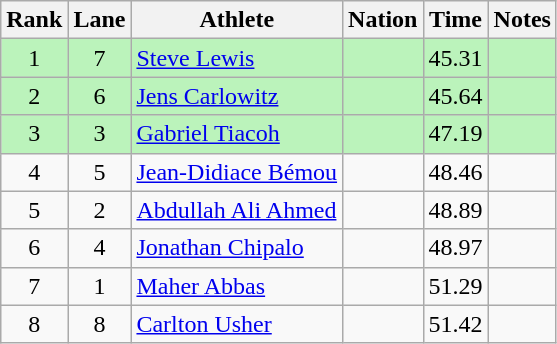<table class="wikitable sortable" style="text-align:center">
<tr>
<th>Rank</th>
<th>Lane</th>
<th>Athlete</th>
<th>Nation</th>
<th>Time</th>
<th>Notes</th>
</tr>
<tr style="background:#bbf3bb;">
<td>1</td>
<td>7</td>
<td align=left><a href='#'>Steve Lewis</a></td>
<td align=left></td>
<td>45.31</td>
<td></td>
</tr>
<tr style="background:#bbf3bb;">
<td>2</td>
<td>6</td>
<td align=left><a href='#'>Jens Carlowitz</a></td>
<td align=left></td>
<td>45.64</td>
<td></td>
</tr>
<tr style="background:#bbf3bb;">
<td>3</td>
<td>3</td>
<td align=left><a href='#'>Gabriel Tiacoh</a></td>
<td align=left></td>
<td>47.19</td>
<td></td>
</tr>
<tr>
<td>4</td>
<td>5</td>
<td align=left><a href='#'>Jean-Didiace Bémou</a></td>
<td align=left></td>
<td>48.46</td>
<td></td>
</tr>
<tr>
<td>5</td>
<td>2</td>
<td align=left><a href='#'>Abdullah Ali Ahmed</a></td>
<td align=left></td>
<td>48.89</td>
<td></td>
</tr>
<tr>
<td>6</td>
<td>4</td>
<td align=left><a href='#'>Jonathan Chipalo</a></td>
<td align=left></td>
<td>48.97</td>
<td></td>
</tr>
<tr>
<td>7</td>
<td>1</td>
<td align=left><a href='#'>Maher Abbas</a></td>
<td align=left></td>
<td>51.29</td>
<td></td>
</tr>
<tr>
<td>8</td>
<td>8</td>
<td align=left><a href='#'>Carlton Usher</a></td>
<td align=left></td>
<td>51.42</td>
<td></td>
</tr>
</table>
